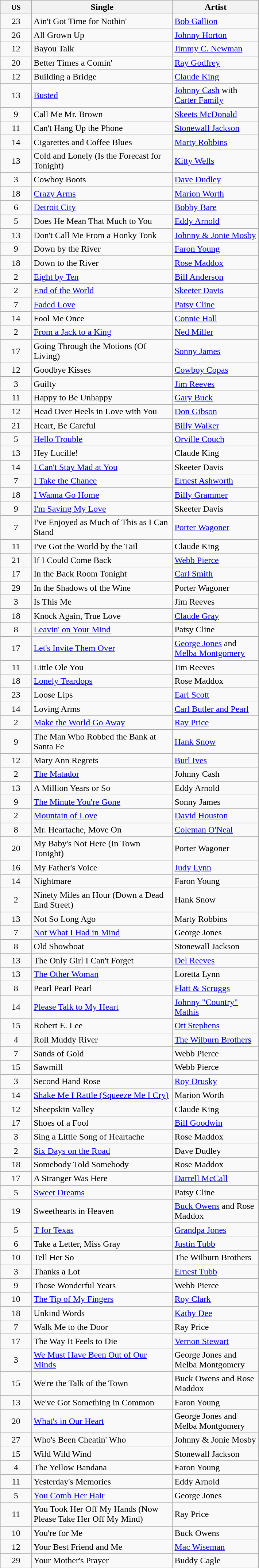<table class="wikitable sortable">
<tr>
<th width="50"><small>US</small></th>
<th width="250">Single</th>
<th width="150">Artist</th>
</tr>
<tr>
<td align="center">23</td>
<td>Ain't Got Time for Nothin'</td>
<td><a href='#'>Bob Gallion</a></td>
</tr>
<tr>
<td align="center">26</td>
<td>All Grown Up</td>
<td><a href='#'>Johnny Horton</a></td>
</tr>
<tr>
<td align="center">12</td>
<td>Bayou Talk</td>
<td><a href='#'>Jimmy C. Newman</a></td>
</tr>
<tr>
<td align="center">20</td>
<td>Better Times a Comin'</td>
<td><a href='#'>Ray Godfrey</a></td>
</tr>
<tr>
<td align="center">12</td>
<td>Building a Bridge</td>
<td><a href='#'>Claude King</a></td>
</tr>
<tr>
<td align="center">13</td>
<td><a href='#'>Busted</a></td>
<td><a href='#'>Johnny Cash</a> with <a href='#'>Carter Family</a></td>
</tr>
<tr>
<td align="center">9</td>
<td>Call Me Mr. Brown</td>
<td><a href='#'>Skeets McDonald</a></td>
</tr>
<tr>
<td align="center">11</td>
<td>Can't Hang Up the Phone</td>
<td><a href='#'>Stonewall Jackson</a></td>
</tr>
<tr>
<td align="center">14</td>
<td>Cigarettes and Coffee Blues</td>
<td><a href='#'>Marty Robbins</a></td>
</tr>
<tr>
<td align="center">13</td>
<td>Cold and Lonely (Is the Forecast for Tonight)</td>
<td><a href='#'>Kitty Wells</a></td>
</tr>
<tr>
<td align="center">3</td>
<td>Cowboy Boots</td>
<td><a href='#'>Dave Dudley</a></td>
</tr>
<tr>
<td align="center">18</td>
<td><a href='#'>Crazy Arms</a></td>
<td><a href='#'>Marion Worth</a></td>
</tr>
<tr>
<td align="center">6</td>
<td><a href='#'>Detroit City</a></td>
<td><a href='#'>Bobby Bare</a></td>
</tr>
<tr>
<td align="center">5</td>
<td>Does He Mean That Much to You</td>
<td><a href='#'>Eddy Arnold</a></td>
</tr>
<tr>
<td align="center">13</td>
<td>Don't Call Me From a Honky Tonk</td>
<td><a href='#'>Johnny & Jonie Mosby</a></td>
</tr>
<tr>
<td align="center">9</td>
<td>Down by the River</td>
<td><a href='#'>Faron Young</a></td>
</tr>
<tr>
<td align="center">18</td>
<td>Down to the River</td>
<td><a href='#'>Rose Maddox</a></td>
</tr>
<tr>
<td align="center">2</td>
<td><a href='#'>Eight by Ten</a></td>
<td><a href='#'>Bill Anderson</a></td>
</tr>
<tr>
<td align="center">2</td>
<td><a href='#'>End of the World</a></td>
<td><a href='#'>Skeeter Davis</a></td>
</tr>
<tr>
<td align="center">7</td>
<td><a href='#'>Faded Love</a></td>
<td><a href='#'>Patsy Cline</a></td>
</tr>
<tr>
<td align="center">14</td>
<td>Fool Me Once</td>
<td><a href='#'>Connie Hall</a></td>
</tr>
<tr>
<td align="center">2</td>
<td><a href='#'>From a Jack to a King</a></td>
<td><a href='#'>Ned Miller</a></td>
</tr>
<tr>
<td align="center">17</td>
<td>Going Through the Motions (Of Living)</td>
<td><a href='#'>Sonny James</a></td>
</tr>
<tr>
<td align="center">12</td>
<td>Goodbye Kisses</td>
<td><a href='#'>Cowboy Copas</a></td>
</tr>
<tr>
<td align="center">3</td>
<td>Guilty</td>
<td><a href='#'>Jim Reeves</a></td>
</tr>
<tr>
<td align="center">11</td>
<td>Happy to Be Unhappy</td>
<td><a href='#'>Gary Buck</a></td>
</tr>
<tr>
<td align="center">12</td>
<td>Head Over Heels in Love with You</td>
<td><a href='#'>Don Gibson</a></td>
</tr>
<tr>
<td align="center">21</td>
<td>Heart, Be Careful</td>
<td><a href='#'>Billy Walker</a></td>
</tr>
<tr>
<td align="center">5</td>
<td><a href='#'>Hello Trouble</a></td>
<td><a href='#'>Orville Couch</a></td>
</tr>
<tr>
<td align="center">13</td>
<td>Hey Lucille!</td>
<td>Claude King</td>
</tr>
<tr>
<td align="center">14</td>
<td><a href='#'>I Can't Stay Mad at You</a></td>
<td>Skeeter Davis</td>
</tr>
<tr>
<td align="center">7</td>
<td><a href='#'>I Take the Chance</a></td>
<td><a href='#'>Ernest Ashworth</a></td>
</tr>
<tr>
<td align="center">18</td>
<td><a href='#'>I Wanna Go Home</a></td>
<td><a href='#'>Billy Grammer</a></td>
</tr>
<tr>
<td align="center">9</td>
<td><a href='#'>I'm Saving My Love</a></td>
<td>Skeeter Davis</td>
</tr>
<tr>
<td align="center">7</td>
<td>I've Enjoyed as Much of This as I Can Stand</td>
<td><a href='#'>Porter Wagoner</a></td>
</tr>
<tr>
<td align="center">11</td>
<td>I've Got the World by the Tail</td>
<td>Claude King</td>
</tr>
<tr>
<td align="center">21</td>
<td>If I Could Come Back</td>
<td><a href='#'>Webb Pierce</a></td>
</tr>
<tr>
<td align="center">17</td>
<td>In the Back Room Tonight</td>
<td><a href='#'>Carl Smith</a></td>
</tr>
<tr>
<td align="center">29</td>
<td>In the Shadows of the Wine</td>
<td>Porter Wagoner</td>
</tr>
<tr>
<td align="center">3</td>
<td>Is This Me</td>
<td>Jim Reeves</td>
</tr>
<tr>
<td align="center">18</td>
<td>Knock Again, True Love</td>
<td><a href='#'>Claude Gray</a></td>
</tr>
<tr>
<td align="center">8</td>
<td><a href='#'>Leavin' on Your Mind</a></td>
<td>Patsy Cline</td>
</tr>
<tr>
<td align="center">17</td>
<td><a href='#'>Let's Invite Them Over</a></td>
<td><a href='#'>George Jones</a> and <a href='#'>Melba Montgomery</a></td>
</tr>
<tr>
<td align="center">11</td>
<td>Little Ole You</td>
<td>Jim Reeves</td>
</tr>
<tr>
<td align="center">18</td>
<td><a href='#'>Lonely Teardops</a></td>
<td>Rose Maddox</td>
</tr>
<tr>
<td align="center">23</td>
<td>Loose Lips</td>
<td><a href='#'>Earl Scott</a></td>
</tr>
<tr>
<td align="center">14</td>
<td>Loving Arms</td>
<td><a href='#'>Carl Butler and Pearl</a></td>
</tr>
<tr>
<td align="center">2</td>
<td><a href='#'>Make the World Go Away</a></td>
<td><a href='#'>Ray Price</a></td>
</tr>
<tr>
<td align="center">9</td>
<td>The Man Who Robbed the Bank at Santa Fe</td>
<td><a href='#'>Hank Snow</a></td>
</tr>
<tr>
<td align="center">12</td>
<td>Mary Ann Regrets</td>
<td><a href='#'>Burl Ives</a></td>
</tr>
<tr>
<td align="center">2</td>
<td><a href='#'>The Matador</a></td>
<td>Johnny Cash</td>
</tr>
<tr>
<td align="center">13</td>
<td>A Million Years or So</td>
<td>Eddy Arnold</td>
</tr>
<tr>
<td align="center">9</td>
<td><a href='#'>The Minute You're Gone</a></td>
<td>Sonny James</td>
</tr>
<tr>
<td align="center">2</td>
<td><a href='#'>Mountain of Love</a></td>
<td><a href='#'>David Houston</a></td>
</tr>
<tr>
<td align="center">8</td>
<td>Mr. Heartache, Move On</td>
<td><a href='#'>Coleman O'Neal</a></td>
</tr>
<tr>
<td align="center">20</td>
<td>My Baby's Not Here (In Town Tonight)</td>
<td>Porter Wagoner</td>
</tr>
<tr>
<td align="center">16</td>
<td>My Father's Voice</td>
<td><a href='#'>Judy Lynn</a></td>
</tr>
<tr>
<td align="center">14</td>
<td>Nightmare</td>
<td>Faron Young</td>
</tr>
<tr>
<td align="center">2</td>
<td>Ninety Miles an Hour (Down a Dead End Street)</td>
<td>Hank Snow</td>
</tr>
<tr>
<td align="center">13</td>
<td>Not So Long Ago</td>
<td>Marty Robbins</td>
</tr>
<tr>
<td align="center">7</td>
<td><a href='#'>Not What I Had in Mind</a></td>
<td>George Jones</td>
</tr>
<tr>
<td align="center">8</td>
<td>Old Showboat</td>
<td>Stonewall Jackson</td>
</tr>
<tr>
<td align="center">13</td>
<td>The Only Girl I Can't Forget</td>
<td><a href='#'>Del Reeves</a></td>
</tr>
<tr>
<td align="center">13</td>
<td><a href='#'>The Other Woman</a></td>
<td>Loretta Lynn</td>
</tr>
<tr>
<td align="center">8</td>
<td>Pearl Pearl Pearl</td>
<td><a href='#'>Flatt & Scruggs</a></td>
</tr>
<tr>
<td align="center">14</td>
<td><a href='#'>Please Talk to My Heart</a></td>
<td><a href='#'>Johnny "Country" Mathis</a></td>
</tr>
<tr>
<td align="center">15</td>
<td>Robert E. Lee</td>
<td><a href='#'>Ott Stephens</a></td>
</tr>
<tr>
<td align="center">4</td>
<td>Roll Muddy River</td>
<td><a href='#'>The Wilburn Brothers</a></td>
</tr>
<tr>
<td align="center">7</td>
<td>Sands of Gold</td>
<td>Webb Pierce</td>
</tr>
<tr>
<td align="center">15</td>
<td>Sawmill</td>
<td>Webb Pierce</td>
</tr>
<tr>
<td align="center">3</td>
<td>Second Hand Rose</td>
<td><a href='#'>Roy Drusky</a></td>
</tr>
<tr>
<td align="center">14</td>
<td><a href='#'>Shake Me I Rattle (Squeeze Me I Cry)</a></td>
<td>Marion Worth</td>
</tr>
<tr>
<td align="center">12</td>
<td>Sheepskin Valley</td>
<td>Claude King</td>
</tr>
<tr>
<td align="center">17</td>
<td>Shoes of a Fool</td>
<td><a href='#'>Bill Goodwin</a></td>
</tr>
<tr>
<td align="center">3</td>
<td>Sing a Little Song of Heartache</td>
<td>Rose Maddox</td>
</tr>
<tr>
<td align="center">2</td>
<td><a href='#'>Six Days on the Road</a></td>
<td>Dave Dudley</td>
</tr>
<tr>
<td align="center">18</td>
<td>Somebody Told Somebody</td>
<td>Rose Maddox</td>
</tr>
<tr>
<td align="center">17</td>
<td>A Stranger Was Here</td>
<td><a href='#'>Darrell McCall</a></td>
</tr>
<tr>
<td align="center">5</td>
<td><a href='#'>Sweet Dreams</a></td>
<td>Patsy Cline</td>
</tr>
<tr>
<td align="center">19</td>
<td>Sweethearts in Heaven</td>
<td><a href='#'>Buck Owens</a> and Rose Maddox</td>
</tr>
<tr>
<td align="center">5</td>
<td><a href='#'>T for Texas</a></td>
<td><a href='#'>Grandpa Jones</a></td>
</tr>
<tr>
<td align="center">6</td>
<td>Take a Letter, Miss Gray</td>
<td><a href='#'>Justin Tubb</a></td>
</tr>
<tr>
<td align="center">10</td>
<td>Tell Her So</td>
<td>The Wilburn Brothers</td>
</tr>
<tr>
<td align="center">3</td>
<td>Thanks a Lot</td>
<td><a href='#'>Ernest Tubb</a></td>
</tr>
<tr>
<td align="center">9</td>
<td>Those Wonderful Years</td>
<td>Webb Pierce</td>
</tr>
<tr>
<td align="center">10</td>
<td><a href='#'>The Tip of My Fingers</a></td>
<td><a href='#'>Roy Clark</a></td>
</tr>
<tr>
<td align="center">18</td>
<td>Unkind Words</td>
<td><a href='#'>Kathy Dee</a></td>
</tr>
<tr>
<td align="center">7</td>
<td>Walk Me to the Door</td>
<td>Ray Price</td>
</tr>
<tr>
<td align="center">17</td>
<td>The Way It Feels to Die</td>
<td><a href='#'>Vernon Stewart</a></td>
</tr>
<tr>
<td align="center">3</td>
<td><a href='#'>We Must Have Been Out of Our Minds</a></td>
<td>George Jones and Melba Montgomery</td>
</tr>
<tr>
<td align="center">15</td>
<td>We're the Talk of the Town</td>
<td>Buck Owens and Rose Maddox</td>
</tr>
<tr>
<td align="center">13</td>
<td>We've Got Something in Common</td>
<td>Faron Young</td>
</tr>
<tr>
<td align="center">20</td>
<td><a href='#'>What's in Our Heart</a></td>
<td>George Jones and Melba Montgomery</td>
</tr>
<tr>
<td align="center">27</td>
<td>Who's Been Cheatin' Who</td>
<td>Johnny & Jonie Mosby</td>
</tr>
<tr>
<td align="center">15</td>
<td>Wild Wild Wind</td>
<td>Stonewall Jackson</td>
</tr>
<tr>
<td align="center">4</td>
<td>The Yellow Bandana</td>
<td>Faron Young</td>
</tr>
<tr>
<td align="center">11</td>
<td>Yesterday's Memories</td>
<td>Eddy Arnold</td>
</tr>
<tr>
<td align="center">5</td>
<td><a href='#'>You Comb Her Hair</a></td>
<td>George Jones</td>
</tr>
<tr>
<td align="center">11</td>
<td>You Took Her Off My Hands (Now Please Take Her Off My Mind)</td>
<td>Ray Price</td>
</tr>
<tr>
<td align="center">10</td>
<td>You're for Me</td>
<td>Buck Owens</td>
</tr>
<tr>
<td align="center">12</td>
<td>Your Best Friend and Me</td>
<td><a href='#'>Mac Wiseman</a></td>
</tr>
<tr>
<td align="center">29</td>
<td>Your Mother's Prayer</td>
<td>Buddy Cagle</td>
</tr>
</table>
